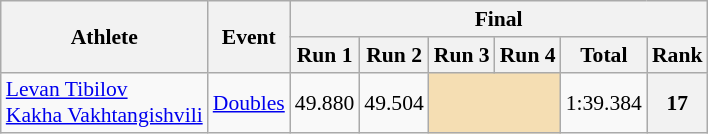<table class="wikitable" style="font-size:90%">
<tr>
<th rowspan="2">Athlete</th>
<th rowspan="2">Event</th>
<th colspan="6">Final</th>
</tr>
<tr>
<th>Run 1</th>
<th>Run 2</th>
<th>Run 3</th>
<th>Run 4</th>
<th>Total</th>
<th>Rank</th>
</tr>
<tr>
<td><a href='#'>Levan Tibilov</a><br><a href='#'>Kakha Vakhtangishvili</a></td>
<td><a href='#'>Doubles</a></td>
<td align="center">49.880</td>
<td align="center">49.504</td>
<td align="center" colspan=2 bgcolor="wheat"></td>
<td align="center">1:39.384</td>
<th align="center">17</th>
</tr>
</table>
